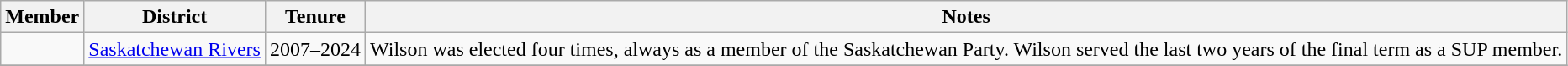<table class="wikitable sortable">
<tr>
<th>Member</th>
<th>District</th>
<th>Tenure</th>
<th class=unsortable>Notes</th>
</tr>
<tr>
<td></td>
<td><a href='#'>Saskatchewan Rivers</a></td>
<td>2007–2024</td>
<td>Wilson was elected four times, always as a member of the Saskatchewan Party. Wilson served the last two years of the final term as a SUP member.</td>
</tr>
<tr>
</tr>
</table>
